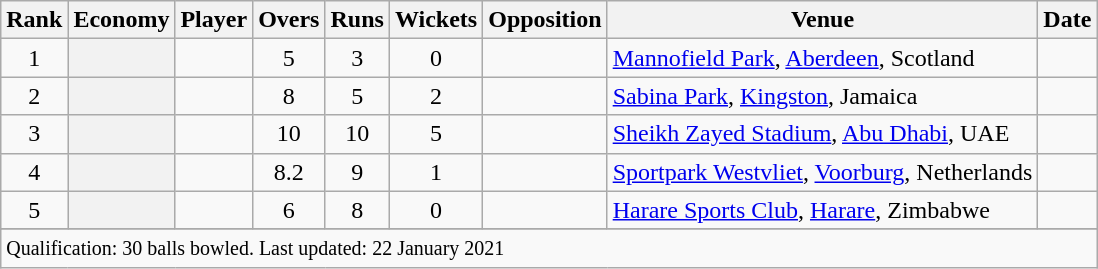<table class="wikitable plainrowheaders sortable">
<tr>
<th scope=col>Rank</th>
<th scope=col>Economy</th>
<th scope=col>Player</th>
<th scope=col>Overs</th>
<th scope=col>Runs</th>
<th scope=col>Wickets</th>
<th scope=col>Opposition</th>
<th scope=col>Venue</th>
<th scope=col>Date</th>
</tr>
<tr>
<td align=center>1</td>
<th scope=row style=text-align:center;></th>
<td></td>
<td align=center>5</td>
<td align=center>3</td>
<td align=center>0</td>
<td></td>
<td><a href='#'>Mannofield Park</a>, <a href='#'>Aberdeen</a>, Scotland</td>
<td></td>
</tr>
<tr>
<td align=center>2</td>
<th scope=row style=text-align:center;></th>
<td></td>
<td align=center>8</td>
<td align=center>5</td>
<td align=center>2</td>
<td></td>
<td><a href='#'>Sabina Park</a>, <a href='#'>Kingston</a>, Jamaica</td>
<td> </td>
</tr>
<tr>
<td align=center>3</td>
<th scope=row style=text-align:center;></th>
<td></td>
<td align=center>10</td>
<td align=center>10</td>
<td align=center>5</td>
<td></td>
<td><a href='#'>Sheikh Zayed Stadium</a>, <a href='#'>Abu Dhabi</a>, UAE</td>
<td></td>
</tr>
<tr>
<td align=center>4</td>
<th scope=row style=text-align:center;></th>
<td></td>
<td align=center>8.2</td>
<td align=center>9</td>
<td align=center>1</td>
<td></td>
<td><a href='#'>Sportpark Westvliet</a>, <a href='#'>Voorburg</a>, Netherlands</td>
<td></td>
</tr>
<tr>
<td align=center>5</td>
<th scope=row style=text-align:center;></th>
<td></td>
<td align=center>6</td>
<td align=center>8</td>
<td align=center>0</td>
<td></td>
<td><a href='#'>Harare Sports Club</a>, <a href='#'>Harare</a>, Zimbabwe</td>
<td></td>
</tr>
<tr>
</tr>
<tr class=sortbottom>
<td colspan=9><small>Qualification: 30 balls bowled. Last updated: 22 January 2021</small></td>
</tr>
</table>
